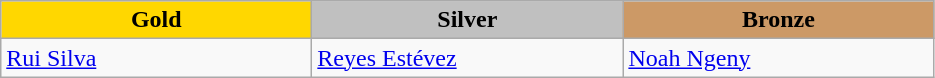<table class="wikitable" style="text-align:left">
<tr align="center">
<td width=200 bgcolor=gold><strong>Gold</strong></td>
<td width=200 bgcolor=silver><strong>Silver</strong></td>
<td width=200 bgcolor=CC9966><strong>Bronze</strong></td>
</tr>
<tr>
<td><a href='#'>Rui Silva</a><br><em></em></td>
<td><a href='#'>Reyes Estévez</a><br><em></em></td>
<td><a href='#'>Noah Ngeny</a><br><em></em></td>
</tr>
</table>
